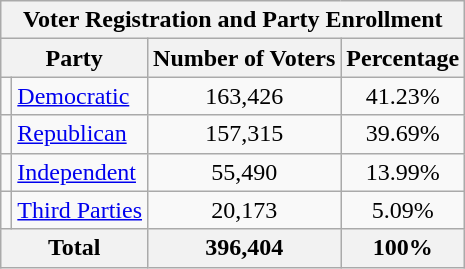<table class="wikitable">
<tr>
<th colspan="6">Voter Registration and Party Enrollment</th>
</tr>
<tr>
<th colspan="2">Party</th>
<th>Number of Voters</th>
<th>Percentage</th>
</tr>
<tr>
<td></td>
<td><a href='#'>Democratic</a></td>
<td align="center">163,426</td>
<td align="center">41.23%</td>
</tr>
<tr>
<td></td>
<td><a href='#'>Republican</a></td>
<td align="center">157,315</td>
<td align="center">39.69%</td>
</tr>
<tr>
<td></td>
<td><a href='#'>Independent</a></td>
<td align="center">55,490</td>
<td align="center">13.99%</td>
</tr>
<tr>
<td></td>
<td><a href='#'>Third Parties</a></td>
<td align="center">20,173</td>
<td align="center">5.09%</td>
</tr>
<tr>
<th colspan="2">Total</th>
<th align="center">396,404</th>
<th align="center">100%</th>
</tr>
</table>
